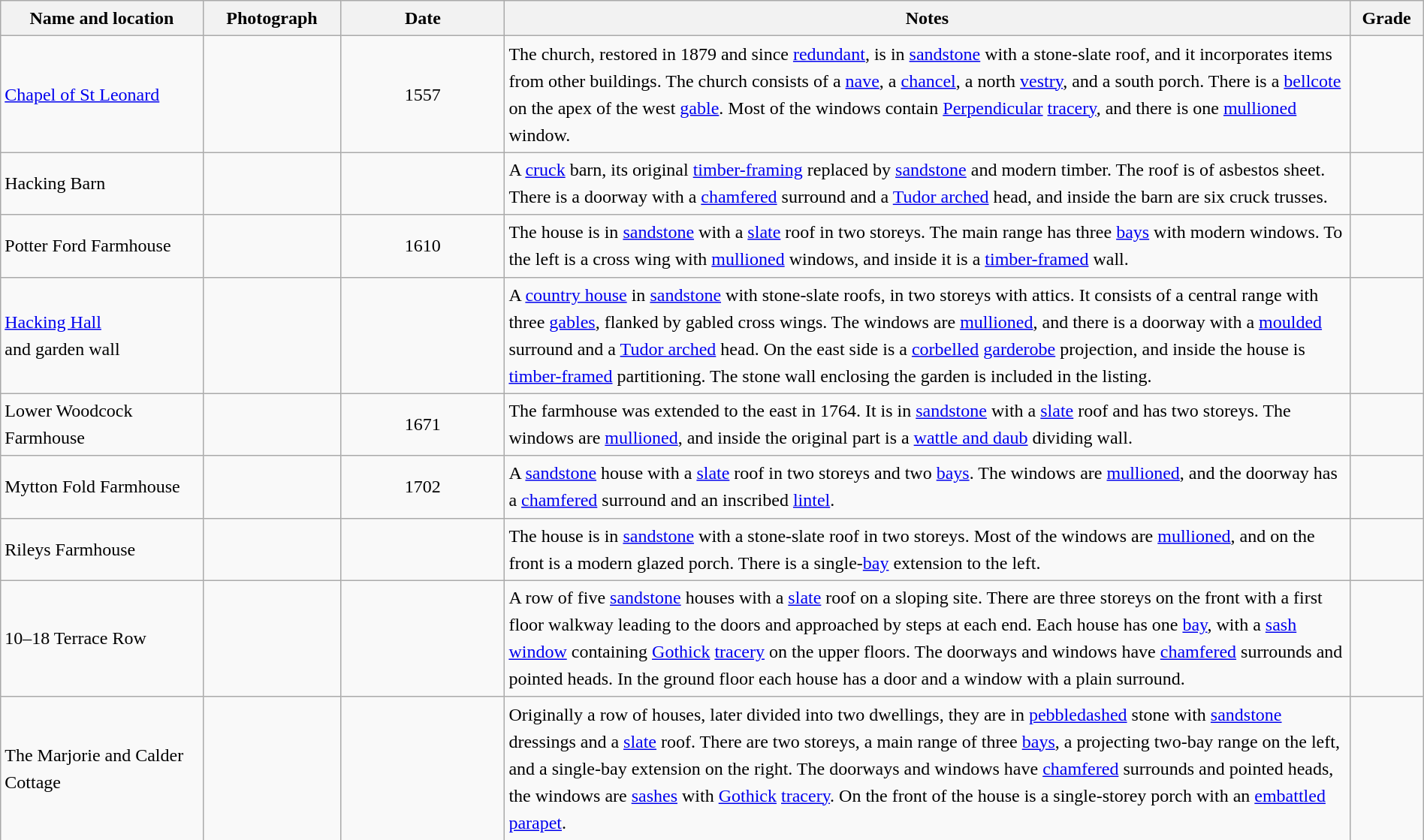<table class="wikitable sortable plainrowheaders" style="width:100%;border:0px;text-align:left;line-height:150%;">
<tr>
<th scope="col"  style="width:150px">Name and location</th>
<th scope="col"  style="width:100px" class="unsortable">Photograph</th>
<th scope="col"  style="width:120px">Date</th>
<th scope="col"  style="width:650px" class="unsortable">Notes</th>
<th scope="col"  style="width:50px">Grade</th>
</tr>
<tr>
<td><a href='#'>Chapel of St Leonard</a><br><small></small></td>
<td></td>
<td align="center">1557</td>
<td>The church, restored in 1879 and since <a href='#'>redundant</a>, is in <a href='#'>sandstone</a> with a stone-slate roof, and it incorporates items from other buildings.  The church consists of a <a href='#'>nave</a>, a <a href='#'>chancel</a>, a north <a href='#'>vestry</a>, and a south porch.  There is a <a href='#'>bellcote</a> on the apex of the west <a href='#'>gable</a>.  Most of the windows contain <a href='#'>Perpendicular</a> <a href='#'>tracery</a>, and there is one <a href='#'>mullioned</a> window.</td>
<td align="center" ></td>
</tr>
<tr>
<td>Hacking Barn<br><small></small></td>
<td></td>
<td align="center"></td>
<td>A <a href='#'>cruck</a> barn, its original <a href='#'>timber-framing</a> replaced by <a href='#'>sandstone</a> and modern timber.  The roof is of asbestos sheet.  There is a doorway with a <a href='#'>chamfered</a> surround and a <a href='#'>Tudor arched</a> head, and inside the barn are six cruck trusses.</td>
<td align="center" ></td>
</tr>
<tr>
<td>Potter Ford Farmhouse<br><small></small></td>
<td></td>
<td align="center">1610</td>
<td>The house is in <a href='#'>sandstone</a> with a <a href='#'>slate</a> roof in two storeys.  The main range has three <a href='#'>bays</a> with modern windows.  To the left is a cross wing with <a href='#'>mullioned</a> windows, and inside it is a <a href='#'>timber-framed</a> wall.</td>
<td align="center" ></td>
</tr>
<tr>
<td><a href='#'>Hacking Hall</a><br>and garden wall<br><small></small></td>
<td></td>
<td align="center"></td>
<td>A <a href='#'>country house</a> in <a href='#'>sandstone</a> with stone-slate roofs, in two storeys with attics.  It consists of a central range with three <a href='#'>gables</a>, flanked by gabled cross wings.  The windows are <a href='#'>mullioned</a>, and there is a doorway with a <a href='#'>moulded</a> surround and a <a href='#'>Tudor arched</a> head.  On the east side is a <a href='#'>corbelled</a> <a href='#'>garderobe</a> projection, and inside the house is <a href='#'>timber-framed</a> partitioning.  The stone wall enclosing the garden is included in the listing.</td>
<td align="center" ></td>
</tr>
<tr>
<td>Lower Woodcock Farmhouse<br><small></small></td>
<td></td>
<td align="center">1671</td>
<td>The farmhouse was extended to the east in 1764.  It is in <a href='#'>sandstone</a> with a <a href='#'>slate</a> roof and has two storeys.  The windows are <a href='#'>mullioned</a>, and inside the original part is a <a href='#'>wattle and daub</a> dividing wall.</td>
<td align="center" ></td>
</tr>
<tr>
<td>Mytton Fold Farmhouse<br><small></small></td>
<td></td>
<td align="center">1702</td>
<td>A <a href='#'>sandstone</a> house with a <a href='#'>slate</a> roof in two storeys and two <a href='#'>bays</a>.  The windows are <a href='#'>mullioned</a>, and the doorway has a <a href='#'>chamfered</a> surround and an inscribed <a href='#'>lintel</a>.</td>
<td align="center" ></td>
</tr>
<tr>
<td>Rileys Farmhouse<br><small></small></td>
<td></td>
<td align="center"></td>
<td>The house is in <a href='#'>sandstone</a> with a stone-slate roof in two storeys.  Most of the windows are <a href='#'>mullioned</a>, and on the front is a modern glazed porch.  There is a single-<a href='#'>bay</a> extension to the left.</td>
<td align="center" ></td>
</tr>
<tr>
<td>10–18 Terrace Row<br><small></small></td>
<td></td>
<td align="center"></td>
<td>A row of five <a href='#'>sandstone</a> houses with a <a href='#'>slate</a> roof on a sloping site.  There are three storeys on the front with a first floor walkway leading to the doors and approached by steps at each end.  Each house has one <a href='#'>bay</a>, with a <a href='#'>sash window</a> containing <a href='#'>Gothick</a> <a href='#'>tracery</a> on the upper floors.  The doorways and windows have <a href='#'>chamfered</a> surrounds and pointed heads.  In the ground floor each house has a door and a window with a plain surround.</td>
<td align="center" ></td>
</tr>
<tr>
<td>The Marjorie and Calder Cottage<br><small></small></td>
<td></td>
<td align="center"></td>
<td>Originally a row of houses, later divided into two dwellings, they are in <a href='#'>pebbledashed</a> stone with <a href='#'>sandstone</a> dressings and a <a href='#'>slate</a> roof.  There are two storeys, a main range of three <a href='#'>bays</a>, a projecting two-bay range on the left, and a single-bay extension on the right.  The doorways and windows have <a href='#'>chamfered</a> surrounds and pointed heads, the windows are <a href='#'>sashes</a> with <a href='#'>Gothick</a> <a href='#'>tracery</a>.  On the front of the house is a single-storey porch with an <a href='#'>embattled</a> <a href='#'>parapet</a>.</td>
<td align="center" ></td>
</tr>
<tr>
</tr>
</table>
